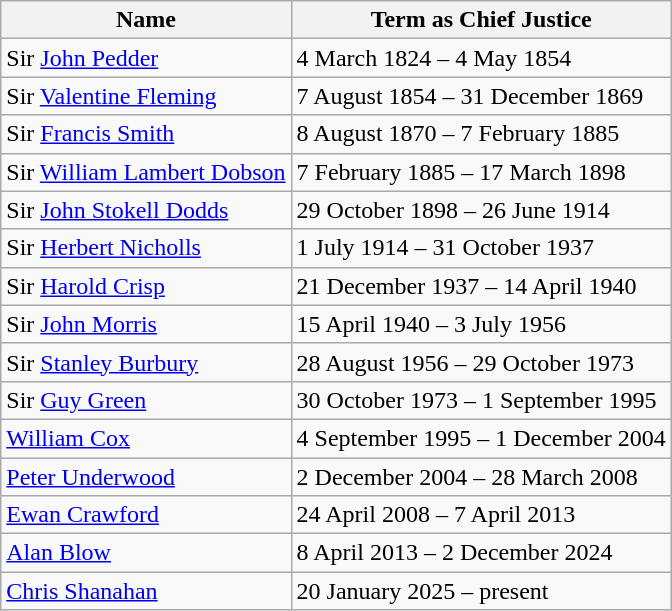<table class="wikitable">
<tr>
<th>Name</th>
<th>Term as Chief Justice</th>
</tr>
<tr>
<td>Sir <a href='#'>John Pedder</a></td>
<td>4 March 1824 – 4 May 1854</td>
</tr>
<tr>
<td>Sir <a href='#'>Valentine Fleming</a></td>
<td>7 August 1854 – 31 December 1869</td>
</tr>
<tr>
<td>Sir <a href='#'>Francis Smith</a></td>
<td>8 August 1870 – 7 February 1885</td>
</tr>
<tr>
<td>Sir <a href='#'>William Lambert Dobson</a></td>
<td>7 February 1885 – 17 March 1898</td>
</tr>
<tr>
<td>Sir <a href='#'>John Stokell Dodds</a></td>
<td>29 October 1898 – 26 June 1914</td>
</tr>
<tr>
<td>Sir <a href='#'>Herbert Nicholls</a></td>
<td>1 July 1914 – 31 October 1937</td>
</tr>
<tr>
<td>Sir <a href='#'>Harold Crisp</a></td>
<td>21 December 1937 – 14 April 1940</td>
</tr>
<tr>
<td>Sir <a href='#'>John Morris</a></td>
<td>15 April 1940 – 3 July 1956</td>
</tr>
<tr>
<td>Sir <a href='#'>Stanley Burbury</a></td>
<td>28 August 1956 – 29 October 1973</td>
</tr>
<tr>
<td>Sir <a href='#'>Guy Green</a></td>
<td>30 October 1973 – 1 September 1995</td>
</tr>
<tr>
<td><a href='#'>William Cox</a></td>
<td>4 September 1995 – 1 December 2004</td>
</tr>
<tr>
<td><a href='#'>Peter Underwood</a></td>
<td>2 December 2004 – 28 March 2008</td>
</tr>
<tr>
<td><a href='#'>Ewan Crawford</a></td>
<td>24 April 2008 – 7 April 2013</td>
</tr>
<tr>
<td><a href='#'>Alan Blow</a></td>
<td>8 April 2013 – 2 December 2024</td>
</tr>
<tr>
<td><a href='#'>Chris Shanahan</a></td>
<td>20 January 2025 – present</td>
</tr>
</table>
